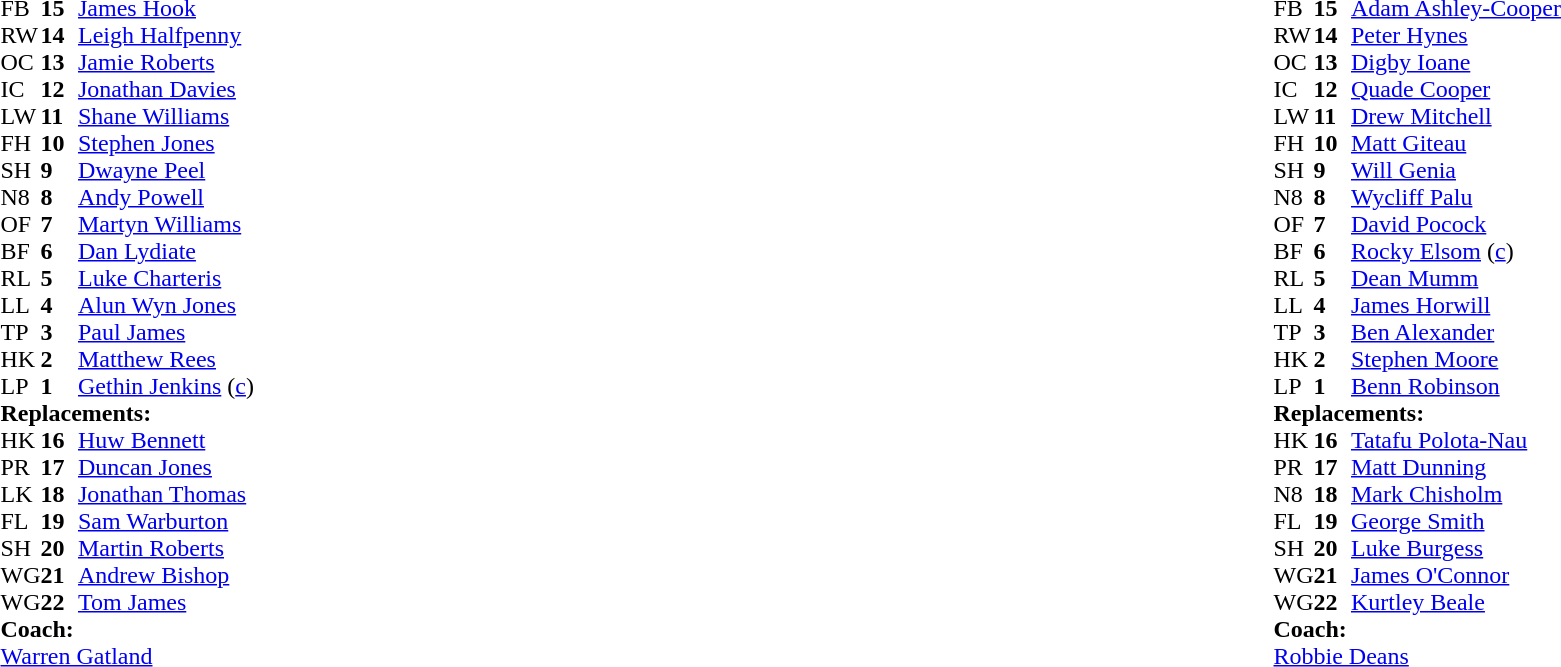<table width="100%">
<tr>
<td valign="top" width="50%"><br><table style="font-size: 100%" cellspacing="0" cellpadding="0">
<tr>
<th width="25"></th>
<th width="25"></th>
</tr>
<tr>
<td>FB</td>
<td><strong>15</strong></td>
<td><a href='#'>James Hook</a></td>
</tr>
<tr>
<td>RW</td>
<td><strong>14</strong></td>
<td><a href='#'>Leigh Halfpenny</a></td>
<td></td>
<td></td>
</tr>
<tr>
<td>OC</td>
<td><strong>13</strong></td>
<td><a href='#'>Jamie Roberts</a></td>
</tr>
<tr>
<td>IC</td>
<td><strong>12</strong></td>
<td><a href='#'>Jonathan Davies</a></td>
</tr>
<tr>
<td>LW</td>
<td><strong>11</strong></td>
<td><a href='#'>Shane Williams</a></td>
<td></td>
<td></td>
</tr>
<tr>
<td>FH</td>
<td><strong>10</strong></td>
<td><a href='#'>Stephen Jones</a></td>
</tr>
<tr>
<td>SH</td>
<td><strong>9</strong></td>
<td><a href='#'>Dwayne Peel</a></td>
<td></td>
<td colspan=2></td>
<td></td>
</tr>
<tr>
<td>N8</td>
<td><strong>8</strong></td>
<td><a href='#'>Andy Powell</a></td>
<td></td>
<td></td>
<td colspan=2></td>
</tr>
<tr>
<td>OF</td>
<td><strong>7</strong></td>
<td><a href='#'>Martyn Williams</a></td>
</tr>
<tr>
<td>BF</td>
<td><strong>6</strong></td>
<td><a href='#'>Dan Lydiate</a></td>
<td></td>
<td></td>
<td></td>
<td></td>
</tr>
<tr>
<td>RL</td>
<td><strong>5</strong></td>
<td><a href='#'>Luke Charteris</a></td>
<td></td>
<td></td>
</tr>
<tr>
<td>LL</td>
<td><strong>4</strong></td>
<td><a href='#'>Alun Wyn Jones</a></td>
</tr>
<tr>
<td>TP</td>
<td><strong>3</strong></td>
<td><a href='#'>Paul James</a></td>
<td></td>
<td></td>
</tr>
<tr>
<td>HK</td>
<td><strong>2</strong></td>
<td><a href='#'>Matthew Rees</a></td>
<td></td>
<td></td>
</tr>
<tr>
<td>LP</td>
<td><strong>1</strong></td>
<td><a href='#'>Gethin Jenkins</a> (<a href='#'>c</a>)</td>
</tr>
<tr>
<td colspan=3><strong>Replacements:</strong></td>
</tr>
<tr>
<td>HK</td>
<td><strong>16</strong></td>
<td><a href='#'>Huw Bennett</a></td>
<td></td>
<td></td>
</tr>
<tr>
<td>PR</td>
<td><strong>17</strong></td>
<td><a href='#'>Duncan Jones</a></td>
<td></td>
<td></td>
</tr>
<tr>
<td>LK</td>
<td><strong>18</strong></td>
<td><a href='#'>Jonathan Thomas</a></td>
<td></td>
<td></td>
</tr>
<tr>
<td>FL</td>
<td><strong>19</strong></td>
<td><a href='#'>Sam Warburton</a></td>
<td></td>
<td></td>
</tr>
<tr>
<td>SH</td>
<td><strong>20</strong></td>
<td><a href='#'>Martin Roberts</a></td>
<td></td>
<td></td>
<td></td>
<td></td>
</tr>
<tr>
<td>WG</td>
<td><strong>21</strong></td>
<td><a href='#'>Andrew Bishop</a></td>
<td></td>
<td></td>
</tr>
<tr>
<td>WG</td>
<td><strong>22</strong></td>
<td><a href='#'>Tom James</a></td>
<td></td>
<td></td>
</tr>
<tr>
<td colspan=3><strong>Coach:</strong></td>
</tr>
<tr>
<td colspan="4"> <a href='#'>Warren Gatland</a></td>
</tr>
</table>
</td>
<td valign="top" width="50%"><br><table style="font-size: 100%" cellspacing="0" cellpadding="0" align="center">
<tr>
<th width="25"></th>
<th width="25"></th>
</tr>
<tr>
<td>FB</td>
<td><strong>15</strong></td>
<td><a href='#'>Adam Ashley-Cooper</a></td>
</tr>
<tr>
<td>RW</td>
<td><strong>14</strong></td>
<td><a href='#'>Peter Hynes</a></td>
<td></td>
<td></td>
</tr>
<tr>
<td>OC</td>
<td><strong>13</strong></td>
<td><a href='#'>Digby Ioane</a></td>
</tr>
<tr>
<td>IC</td>
<td><strong>12</strong></td>
<td><a href='#'>Quade Cooper</a></td>
</tr>
<tr>
<td>LW</td>
<td><strong>11</strong></td>
<td><a href='#'>Drew Mitchell</a></td>
<td></td>
<td></td>
</tr>
<tr>
<td>FH</td>
<td><strong>10</strong></td>
<td><a href='#'>Matt Giteau</a></td>
</tr>
<tr>
<td>SH</td>
<td><strong>9</strong></td>
<td><a href='#'>Will Genia</a></td>
<td></td>
<td></td>
</tr>
<tr>
<td>N8</td>
<td><strong>8</strong></td>
<td><a href='#'>Wycliff Palu</a></td>
<td></td>
<td></td>
</tr>
<tr>
<td>OF</td>
<td><strong>7</strong></td>
<td><a href='#'>David Pocock</a></td>
<td></td>
<td></td>
</tr>
<tr>
<td>BF</td>
<td><strong>6</strong></td>
<td><a href='#'>Rocky Elsom</a> (<a href='#'>c</a>)</td>
</tr>
<tr>
<td>RL</td>
<td><strong>5</strong></td>
<td><a href='#'>Dean Mumm</a></td>
</tr>
<tr>
<td>LL</td>
<td><strong>4</strong></td>
<td><a href='#'>James Horwill</a></td>
</tr>
<tr>
<td>TP</td>
<td><strong>3</strong></td>
<td><a href='#'>Ben Alexander</a></td>
<td></td>
<td></td>
</tr>
<tr>
<td>HK</td>
<td><strong>2</strong></td>
<td><a href='#'>Stephen Moore</a></td>
<td></td>
<td></td>
</tr>
<tr>
<td>LP</td>
<td><strong>1</strong></td>
<td><a href='#'>Benn Robinson</a></td>
</tr>
<tr>
<td colspan=3><strong>Replacements:</strong></td>
</tr>
<tr>
<td>HK</td>
<td><strong>16</strong></td>
<td><a href='#'>Tatafu Polota-Nau</a></td>
<td></td>
<td></td>
</tr>
<tr>
<td>PR</td>
<td><strong>17</strong></td>
<td><a href='#'>Matt Dunning</a></td>
<td></td>
<td></td>
</tr>
<tr>
<td>N8</td>
<td><strong>18</strong></td>
<td><a href='#'>Mark Chisholm</a></td>
<td></td>
<td></td>
</tr>
<tr>
<td>FL</td>
<td><strong>19</strong></td>
<td><a href='#'>George Smith</a></td>
<td></td>
<td></td>
</tr>
<tr>
<td>SH</td>
<td><strong>20</strong></td>
<td><a href='#'>Luke Burgess</a></td>
<td></td>
<td></td>
</tr>
<tr>
<td>WG</td>
<td><strong>21</strong></td>
<td><a href='#'>James O'Connor</a></td>
<td></td>
<td></td>
</tr>
<tr>
<td>WG</td>
<td><strong>22</strong></td>
<td><a href='#'>Kurtley Beale</a></td>
<td></td>
<td></td>
</tr>
<tr>
<td colspan=3><strong>Coach:</strong></td>
</tr>
<tr>
<td colspan="4"> <a href='#'>Robbie Deans</a></td>
</tr>
</table>
</td>
</tr>
</table>
